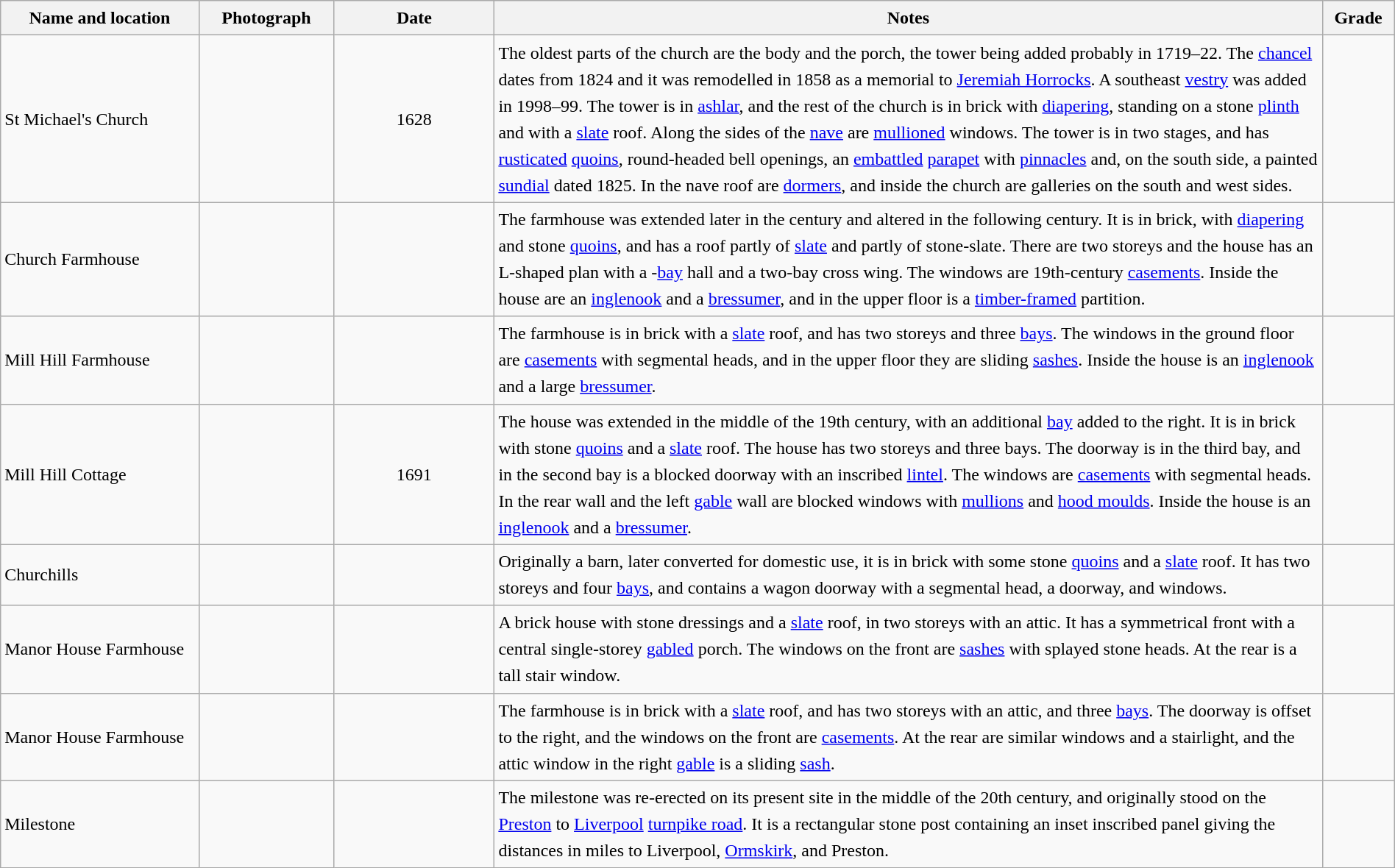<table class="wikitable sortable plainrowheaders" style="width:100%;border:0px;text-align:left;line-height:150%;">
<tr>
<th scope="col"  style="width:150px">Name and location</th>
<th scope="col"  style="width:100px" class="unsortable">Photograph</th>
<th scope="col"  style="width:120px">Date</th>
<th scope="col"  style="width:650px" class="unsortable">Notes</th>
<th scope="col"  style="width:50px">Grade</th>
</tr>
<tr>
<td>St Michael's Church<br><small></small></td>
<td></td>
<td align="center">1628</td>
<td>The oldest parts of the church are the body and the porch, the tower being added probably in 1719–22. The <a href='#'>chancel</a> dates from 1824 and it was remodelled in 1858 as a memorial to <a href='#'>Jeremiah Horrocks</a>.  A southeast <a href='#'>vestry</a> was added in 1998–99.  The tower is in <a href='#'>ashlar</a>, and the rest of the church is in brick with <a href='#'>diapering</a>, standing on a stone <a href='#'>plinth</a> and with a <a href='#'>slate</a> roof.  Along the sides of the <a href='#'>nave</a> are <a href='#'>mullioned</a> windows.  The tower is in two stages, and has <a href='#'>rusticated</a> <a href='#'>quoins</a>, round-headed bell openings, an <a href='#'>embattled</a> <a href='#'>parapet</a> with <a href='#'>pinnacles</a> and, on the south side, a painted <a href='#'>sundial</a> dated 1825.  In the nave roof are <a href='#'>dormers</a>, and inside the church are galleries on the south and west sides.</td>
<td align="center" ></td>
</tr>
<tr>
<td>Church Farmhouse<br><small></small></td>
<td></td>
<td align="center"></td>
<td>The farmhouse was extended later in the century and altered in the following century.  It is in brick, with <a href='#'>diapering</a> and stone <a href='#'>quoins</a>, and has a roof partly of <a href='#'>slate</a> and partly of stone-slate.  There are two storeys and the house has an L-shaped plan with a -<a href='#'>bay</a> hall and a two-bay cross wing.  The windows are 19th-century <a href='#'>casements</a>.  Inside the house are an <a href='#'>inglenook</a> and a <a href='#'>bressumer</a>, and in the upper floor is a <a href='#'>timber-framed</a> partition.</td>
<td align="center" ></td>
</tr>
<tr>
<td>Mill Hill Farmhouse<br><small></small></td>
<td></td>
<td align="center"></td>
<td>The farmhouse is in brick with a <a href='#'>slate</a> roof, and has two storeys and three <a href='#'>bays</a>.  The windows in the ground floor are <a href='#'>casements</a> with segmental heads, and in the upper floor they are sliding <a href='#'>sashes</a>.  Inside the house is an <a href='#'>inglenook</a> and a large <a href='#'>bressumer</a>.</td>
<td align="center" ></td>
</tr>
<tr>
<td>Mill Hill Cottage<br><small></small></td>
<td></td>
<td align="center">1691</td>
<td>The house was extended in the middle of the 19th century, with an additional <a href='#'>bay</a> added to the right.  It is in brick with stone <a href='#'>quoins</a> and a <a href='#'>slate</a> roof.  The house has two storeys and three bays.  The doorway is in the third bay, and in the second bay is a blocked doorway with an inscribed <a href='#'>lintel</a>.  The windows are <a href='#'>casements</a> with segmental heads.  In the rear wall and the left <a href='#'>gable</a> wall are blocked windows with <a href='#'>mullions</a> and <a href='#'>hood moulds</a>.  Inside the house is an <a href='#'>inglenook</a> and a <a href='#'>bressumer</a>.</td>
<td align="center" ></td>
</tr>
<tr>
<td>Churchills<br><small></small></td>
<td></td>
<td align="center"></td>
<td>Originally a barn, later converted for domestic use, it is in brick with some stone <a href='#'>quoins</a> and a <a href='#'>slate</a> roof.  It has two storeys and four <a href='#'>bays</a>, and contains a wagon doorway with a segmental head, a doorway, and windows.</td>
<td align="center" ></td>
</tr>
<tr>
<td>Manor House Farmhouse<br><small></small></td>
<td></td>
<td align="center"></td>
<td>A brick house with stone dressings and a <a href='#'>slate</a> roof, in two storeys with an attic.  It has a symmetrical front with a central single-storey <a href='#'>gabled</a> porch.  The windows on the front are <a href='#'>sashes</a> with splayed stone heads.  At the rear is a tall stair window.</td>
<td align="center" ></td>
</tr>
<tr>
<td>Manor House Farmhouse<br><small></small></td>
<td></td>
<td align="center"></td>
<td>The farmhouse is in brick with a <a href='#'>slate</a> roof, and has two storeys with an attic, and three <a href='#'>bays</a>.  The doorway is offset to the right, and the windows on the front are <a href='#'>casements</a>.  At the rear are similar windows and a stairlight, and the attic window in the right <a href='#'>gable</a> is a sliding <a href='#'>sash</a>.</td>
<td align="center" ></td>
</tr>
<tr>
<td>Milestone<br><small></small></td>
<td></td>
<td align="center"></td>
<td>The milestone was re-erected on its present site in the middle of the 20th century, and originally stood on the <a href='#'>Preston</a> to <a href='#'>Liverpool</a> <a href='#'>turnpike road</a>.  It is a rectangular stone post containing an inset inscribed panel giving the distances in miles to Liverpool, <a href='#'>Ormskirk</a>, and Preston.</td>
<td align="center" ></td>
</tr>
<tr>
</tr>
</table>
